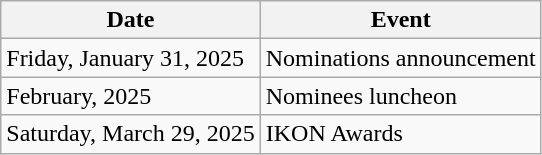<table class="wikitable">
<tr>
<th>Date</th>
<th>Event</th>
</tr>
<tr>
<td>Friday, January 31, 2025</td>
<td>Nominations announcement</td>
</tr>
<tr>
<td>February, 2025</td>
<td>Nominees luncheon</td>
</tr>
<tr>
<td>Saturday, March 29, 2025</td>
<td>IKON Awards</td>
</tr>
</table>
